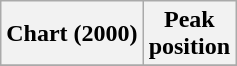<table class="wikitable sortable plainrowheaders" style="text-align:center">
<tr>
<th scope="col">Chart (2000)</th>
<th scope="col">Peak<br> position</th>
</tr>
<tr>
</tr>
</table>
